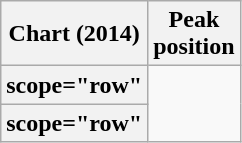<table class="wikitable sortable plainrowheaders">
<tr>
<th>Chart (2014)</th>
<th>Peak<br>position</th>
</tr>
<tr>
<th>scope="row"</th>
</tr>
<tr>
<th>scope="row"</th>
</tr>
</table>
